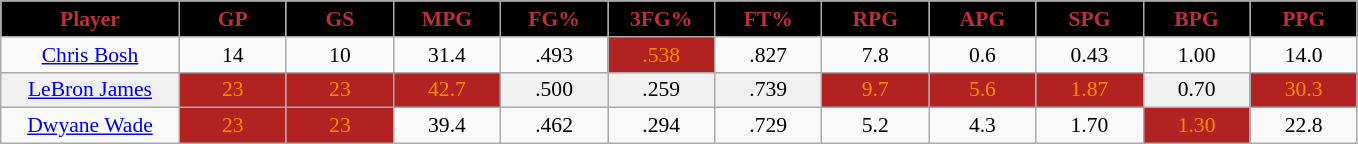<table class="wikitable sortable" style="font-size: 90%">
<tr>
<th style="background:black;color:#BF2F38;" width="10%">Player</th>
<th style="background:black;color:#BF2F38;" width="6%">GP</th>
<th style="background:black;color:#BF2F38;" width="6%">GS</th>
<th style="background:black;color:#BF2F38;" width="6%">MPG</th>
<th style="background:black;color:#BF2F38;" width="6%">FG%</th>
<th style="background:black;color:#BF2F38;" width="6%">3FG%</th>
<th style="background:black;color:#BF2F38;" width="6%">FT%</th>
<th style="background:black;color:#BF2F38;" width="6%">RPG</th>
<th style="background:black;color:#BF2F38;" width="6%">APG</th>
<th style="background:black;color:#BF2F38;" width="6%">SPG</th>
<th style="background:black;color:#BF2F38;" width="6%">BPG</th>
<th style="background:black;color:#BF2F38;" width="6%">PPG</th>
</tr>
<tr bgcolor="" align="center">
<td><a href='#'>Chris Bosh</a></td>
<td>14</td>
<td>10</td>
<td>31.4</td>
<td>.493</td>
<td style="background:#B22222;color:#FF8C00;">.538</td>
<td>.827</td>
<td>7.8</td>
<td>0.6</td>
<td>0.43</td>
<td>1.00</td>
<td>14.0</td>
</tr>
<tr bgcolor="#f0f0f0" align="center">
<td><a href='#'>LeBron James</a></td>
<td style="background:#B22222;color:#FF8C00;">23</td>
<td style="background:#B22222;color:#FF8C00;">23</td>
<td style="background:#B22222;color:#FF8C00;">42.7</td>
<td>.500</td>
<td>.259</td>
<td>.739</td>
<td style="background:#B22222;color:#FF8C00;">9.7</td>
<td style="background:#B22222;color:#FF8C00;">5.6</td>
<td style="background:#B22222;color:#FF8C00;">1.87</td>
<td>0.70</td>
<td style="background:#B22222;color:#FF8C00;">30.3</td>
</tr>
<tr bgcolor="" align="center">
<td><a href='#'>Dwyane Wade</a></td>
<td style="background:#B22222;color:#FF8C00;">23</td>
<td style="background:#B22222;color:#FF8C00;">23</td>
<td>39.4</td>
<td>.462</td>
<td>.294</td>
<td>.729</td>
<td>5.2</td>
<td>4.3</td>
<td>1.70</td>
<td style="background:#B22222;color:#FF8C00;">1.30</td>
<td>22.8</td>
</tr>
</table>
